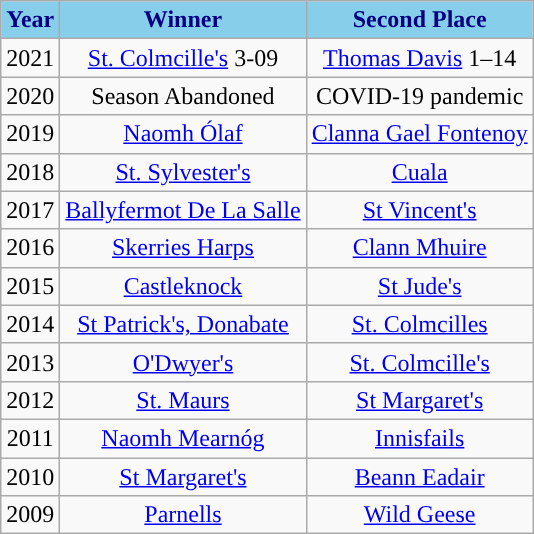<table class="wikitable" style="text-align:center;">
<tr>
<th style="background:skyblue;color:navy;">Year</th>
<th style="background:skyblue;color:navy;">Winner</th>
<th style="background:skyblue;color:navy;">Second Place</th>
</tr>
<tr>
<td>2021</td>
<td><a href='#'>St. Colmcille's</a> 3-09</td>
<td><a href='#'>Thomas Davis</a> 1–14</td>
</tr>
<tr>
<td>2020</td>
<td>Season Abandoned</td>
<td>COVID-19 pandemic</td>
</tr>
<tr>
<td>2019</td>
<td><a href='#'>Naomh Ólaf</a></td>
<td><a href='#'>Clanna Gael Fontenoy</a></td>
</tr>
<tr>
<td>2018</td>
<td><a href='#'>St. Sylvester's</a></td>
<td><a href='#'>Cuala</a></td>
</tr>
<tr>
<td>2017</td>
<td><a href='#'>Ballyfermot De La Salle</a></td>
<td><a href='#'>St Vincent's</a></td>
</tr>
<tr>
<td>2016</td>
<td><a href='#'>Skerries Harps</a></td>
<td><a href='#'>Clann Mhuire</a></td>
</tr>
<tr>
<td>2015</td>
<td><a href='#'>Castleknock</a></td>
<td><a href='#'>St Jude's</a></td>
</tr>
<tr>
<td>2014</td>
<td><a href='#'>St Patrick's, Donabate</a></td>
<td><a href='#'>St. Colmcilles</a></td>
</tr>
<tr>
<td>2013</td>
<td><a href='#'>O'Dwyer's</a></td>
<td><a href='#'>St. Colmcille's</a></td>
</tr>
<tr>
<td>2012</td>
<td><a href='#'>St. Maurs</a></td>
<td><a href='#'>St Margaret's</a></td>
</tr>
<tr>
<td>2011</td>
<td><a href='#'>Naomh Mearnóg</a></td>
<td><a href='#'>Innisfails</a></td>
</tr>
<tr>
<td>2010</td>
<td><a href='#'>St Margaret's</a></td>
<td><a href='#'>Beann Eadair</a></td>
</tr>
<tr>
<td>2009</td>
<td><a href='#'>Parnells</a></td>
<td><a href='#'>Wild Geese</a></td>
</tr>
</table>
